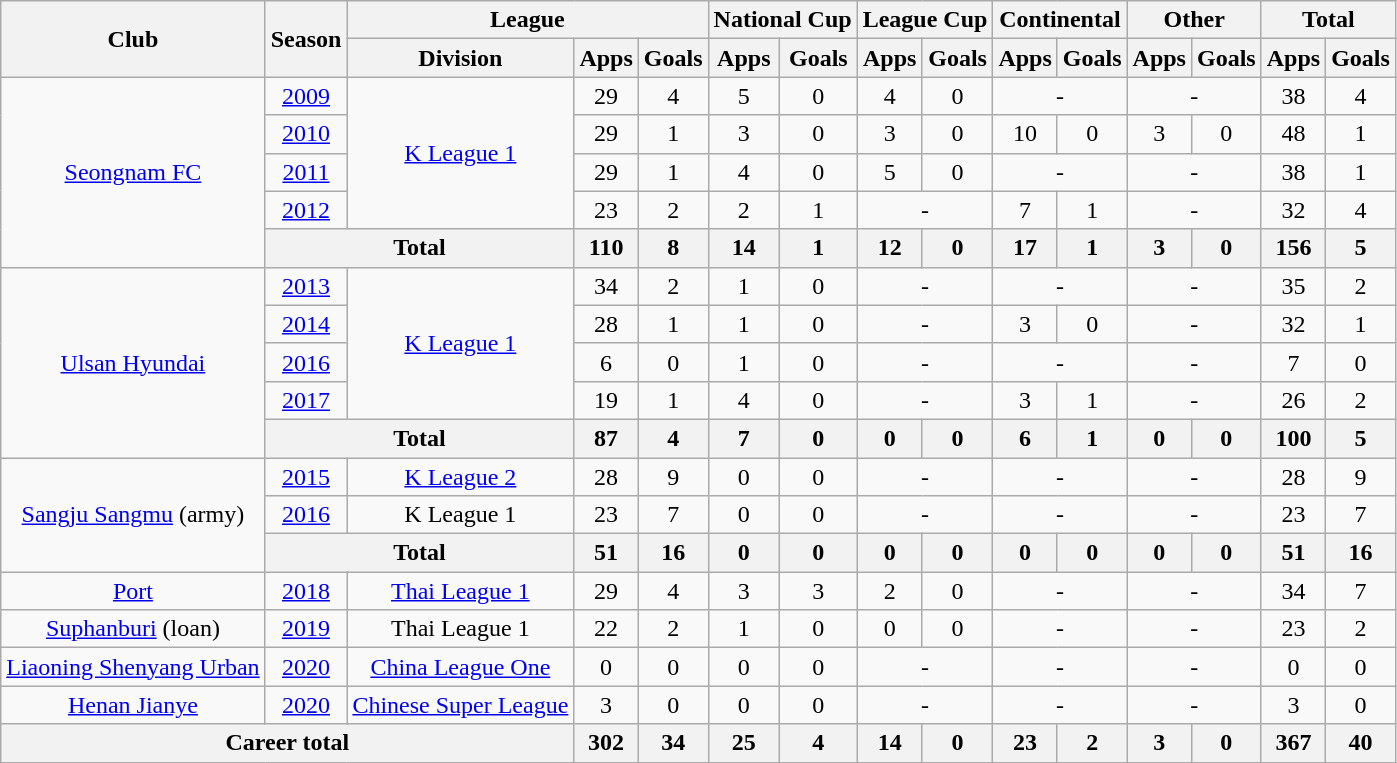<table class="wikitable" style="text-align: center">
<tr>
<th rowspan="2">Club</th>
<th rowspan="2">Season</th>
<th colspan="3">League</th>
<th colspan="2">National Cup</th>
<th colspan="2">League Cup</th>
<th colspan="2">Continental</th>
<th colspan="2">Other</th>
<th colspan="2">Total</th>
</tr>
<tr>
<th>Division</th>
<th>Apps</th>
<th>Goals</th>
<th>Apps</th>
<th>Goals</th>
<th>Apps</th>
<th>Goals</th>
<th>Apps</th>
<th>Goals</th>
<th>Apps</th>
<th>Goals</th>
<th>Apps</th>
<th>Goals</th>
</tr>
<tr>
<td rowspan=5><a href='#'>Seongnam FC</a></td>
<td><a href='#'>2009</a></td>
<td rowspan=4><a href='#'>K League 1</a></td>
<td>29</td>
<td>4</td>
<td>5</td>
<td>0</td>
<td>4</td>
<td>0</td>
<td colspan="2">-</td>
<td colspan="2">-</td>
<td>38</td>
<td>4</td>
</tr>
<tr>
<td><a href='#'>2010</a></td>
<td>29</td>
<td>1</td>
<td>3</td>
<td>0</td>
<td>3</td>
<td>0</td>
<td>10</td>
<td>0</td>
<td>3</td>
<td>0</td>
<td>48</td>
<td>1</td>
</tr>
<tr>
<td><a href='#'>2011</a></td>
<td>29</td>
<td>1</td>
<td>4</td>
<td>0</td>
<td>5</td>
<td>0</td>
<td colspan="2">-</td>
<td colspan="2">-</td>
<td>38</td>
<td>1</td>
</tr>
<tr>
<td><a href='#'>2012</a></td>
<td>23</td>
<td>2</td>
<td>2</td>
<td>1</td>
<td colspan="2">-</td>
<td>7</td>
<td>1</td>
<td colspan="2">-</td>
<td>32</td>
<td>4</td>
</tr>
<tr>
<th colspan=2>Total</th>
<th>110</th>
<th>8</th>
<th>14</th>
<th>1</th>
<th>12</th>
<th>0</th>
<th>17</th>
<th>1</th>
<th>3</th>
<th>0</th>
<th>156</th>
<th>5</th>
</tr>
<tr>
<td rowspan=5><a href='#'>Ulsan Hyundai</a></td>
<td><a href='#'>2013</a></td>
<td rowspan=4><a href='#'>K League 1</a></td>
<td>34</td>
<td>2</td>
<td>1</td>
<td>0</td>
<td colspan="2">-</td>
<td colspan="2">-</td>
<td colspan="2">-</td>
<td>35</td>
<td>2</td>
</tr>
<tr>
<td><a href='#'>2014</a></td>
<td>28</td>
<td>1</td>
<td>1</td>
<td>0</td>
<td colspan="2">-</td>
<td>3</td>
<td>0</td>
<td colspan="2">-</td>
<td>32</td>
<td>1</td>
</tr>
<tr>
<td><a href='#'>2016</a></td>
<td>6</td>
<td>0</td>
<td>1</td>
<td>0</td>
<td colspan="2">-</td>
<td colspan="2">-</td>
<td colspan="2">-</td>
<td>7</td>
<td>0</td>
</tr>
<tr>
<td><a href='#'>2017</a></td>
<td>19</td>
<td>1</td>
<td>4</td>
<td>0</td>
<td colspan="2">-</td>
<td>3</td>
<td>1</td>
<td colspan="2">-</td>
<td>26</td>
<td>2</td>
</tr>
<tr>
<th colspan=2>Total</th>
<th>87</th>
<th>4</th>
<th>7</th>
<th>0</th>
<th>0</th>
<th>0</th>
<th>6</th>
<th>1</th>
<th>0</th>
<th>0</th>
<th>100</th>
<th>5</th>
</tr>
<tr>
<td rowspan=3><a href='#'>Sangju Sangmu</a> (army)</td>
<td><a href='#'>2015</a></td>
<td><a href='#'>K League 2</a></td>
<td>28</td>
<td>9</td>
<td>0</td>
<td>0</td>
<td colspan="2">-</td>
<td colspan="2">-</td>
<td colspan="2">-</td>
<td>28</td>
<td>9</td>
</tr>
<tr>
<td><a href='#'>2016</a></td>
<td>K League 1</td>
<td>23</td>
<td>7</td>
<td>0</td>
<td>0</td>
<td colspan="2">-</td>
<td colspan="2">-</td>
<td colspan="2">-</td>
<td>23</td>
<td>7</td>
</tr>
<tr>
<th colspan=2>Total</th>
<th>51</th>
<th>16</th>
<th>0</th>
<th>0</th>
<th>0</th>
<th>0</th>
<th>0</th>
<th>0</th>
<th>0</th>
<th>0</th>
<th>51</th>
<th>16</th>
</tr>
<tr>
<td><a href='#'>Port</a></td>
<td><a href='#'>2018</a></td>
<td><a href='#'>Thai League 1</a></td>
<td>29</td>
<td>4</td>
<td>3</td>
<td>3</td>
<td>2</td>
<td>0</td>
<td colspan="2">-</td>
<td colspan="2">-</td>
<td>34</td>
<td>7</td>
</tr>
<tr>
<td><a href='#'>Suphanburi</a> (loan)</td>
<td><a href='#'>2019</a></td>
<td>Thai League 1</td>
<td>22</td>
<td>2</td>
<td>1</td>
<td>0</td>
<td>0</td>
<td>0</td>
<td colspan="2">-</td>
<td colspan="2">-</td>
<td>23</td>
<td>2</td>
</tr>
<tr>
<td><a href='#'>Liaoning Shenyang Urban</a></td>
<td><a href='#'>2020</a></td>
<td><a href='#'>China League One</a></td>
<td>0</td>
<td>0</td>
<td>0</td>
<td>0</td>
<td colspan="2">-</td>
<td colspan="2">-</td>
<td colspan="2">-</td>
<td>0</td>
<td>0</td>
</tr>
<tr>
<td><a href='#'>Henan Jianye</a></td>
<td><a href='#'>2020</a></td>
<td><a href='#'>Chinese Super League</a></td>
<td>3</td>
<td>0</td>
<td>0</td>
<td>0</td>
<td colspan="2">-</td>
<td colspan="2">-</td>
<td colspan="2">-</td>
<td>3</td>
<td>0</td>
</tr>
<tr>
<th colspan=3>Career total</th>
<th>302</th>
<th>34</th>
<th>25</th>
<th>4</th>
<th>14</th>
<th>0</th>
<th>23</th>
<th>2</th>
<th>3</th>
<th>0</th>
<th>367</th>
<th>40</th>
</tr>
</table>
